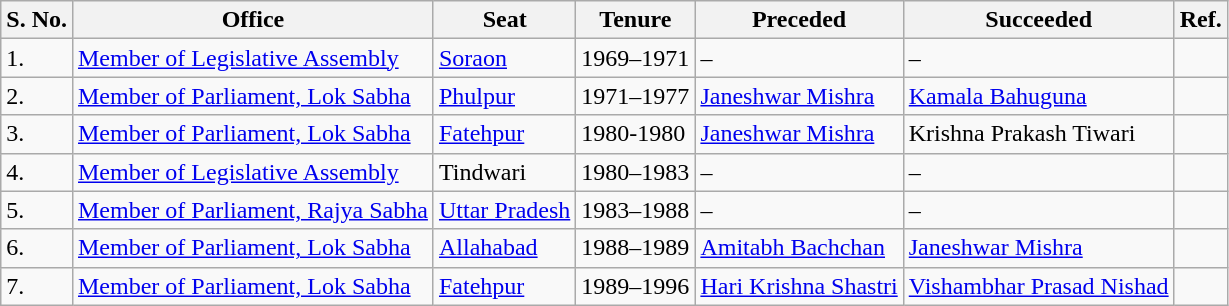<table class="wikitable">
<tr>
<th>S. No.</th>
<th>Office</th>
<th>Seat</th>
<th>Tenure</th>
<th>Preceded</th>
<th>Succeeded</th>
<th>Ref.</th>
</tr>
<tr>
<td>1.</td>
<td><a href='#'>Member of Legislative Assembly</a></td>
<td><a href='#'>Soraon</a></td>
<td>1969–1971</td>
<td>–</td>
<td>–</td>
<td></td>
</tr>
<tr>
<td>2.</td>
<td><a href='#'>Member of Parliament, Lok Sabha</a></td>
<td><a href='#'>Phulpur</a></td>
<td>1971–1977</td>
<td><a href='#'>Janeshwar Mishra</a></td>
<td><a href='#'>Kamala Bahuguna</a></td>
<td></td>
</tr>
<tr>
<td>3.</td>
<td><a href='#'>Member of Parliament, Lok Sabha</a></td>
<td><a href='#'>Fatehpur</a></td>
<td>1980-1980</td>
<td><a href='#'>Janeshwar Mishra</a></td>
<td>Krishna Prakash Tiwari</td>
<td></td>
</tr>
<tr>
<td>4.</td>
<td><a href='#'>Member of Legislative Assembly</a></td>
<td>Tindwari</td>
<td>1980–1983</td>
<td>–</td>
<td>–</td>
<td></td>
</tr>
<tr>
<td>5.</td>
<td><a href='#'>Member of Parliament, Rajya Sabha</a></td>
<td><a href='#'>Uttar Pradesh</a></td>
<td>1983–1988</td>
<td>–</td>
<td>–</td>
<td></td>
</tr>
<tr>
<td>6.</td>
<td><a href='#'>Member of Parliament, Lok Sabha</a></td>
<td><a href='#'>Allahabad</a></td>
<td>1988–1989</td>
<td><a href='#'>Amitabh Bachchan</a></td>
<td><a href='#'>Janeshwar Mishra</a></td>
<td></td>
</tr>
<tr>
<td>7.</td>
<td><a href='#'>Member of Parliament, Lok Sabha</a></td>
<td><a href='#'>Fatehpur</a></td>
<td>1989–1996</td>
<td><a href='#'>Hari Krishna Shastri</a></td>
<td><a href='#'>Vishambhar Prasad Nishad</a></td>
<td></td>
</tr>
</table>
